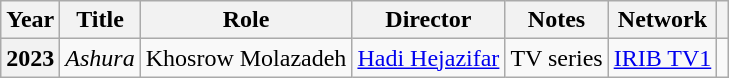<table class="wikitable plainrowheaders sortable" style="font-size:100%">
<tr>
<th scope="col">Year</th>
<th scope="col">Title</th>
<th scope="col">Role</th>
<th scope="col">Director</th>
<th scope="col">Notes</th>
<th class="unsortable" scope="col">Network</th>
<th></th>
</tr>
<tr>
<th scope="row">2023</th>
<td><em>Ashura</em></td>
<td>Khosrow Molazadeh</td>
<td><a href='#'>Hadi Hejazifar</a></td>
<td>TV series</td>
<td><a href='#'>IRIB TV1</a></td>
<td></td>
</tr>
</table>
